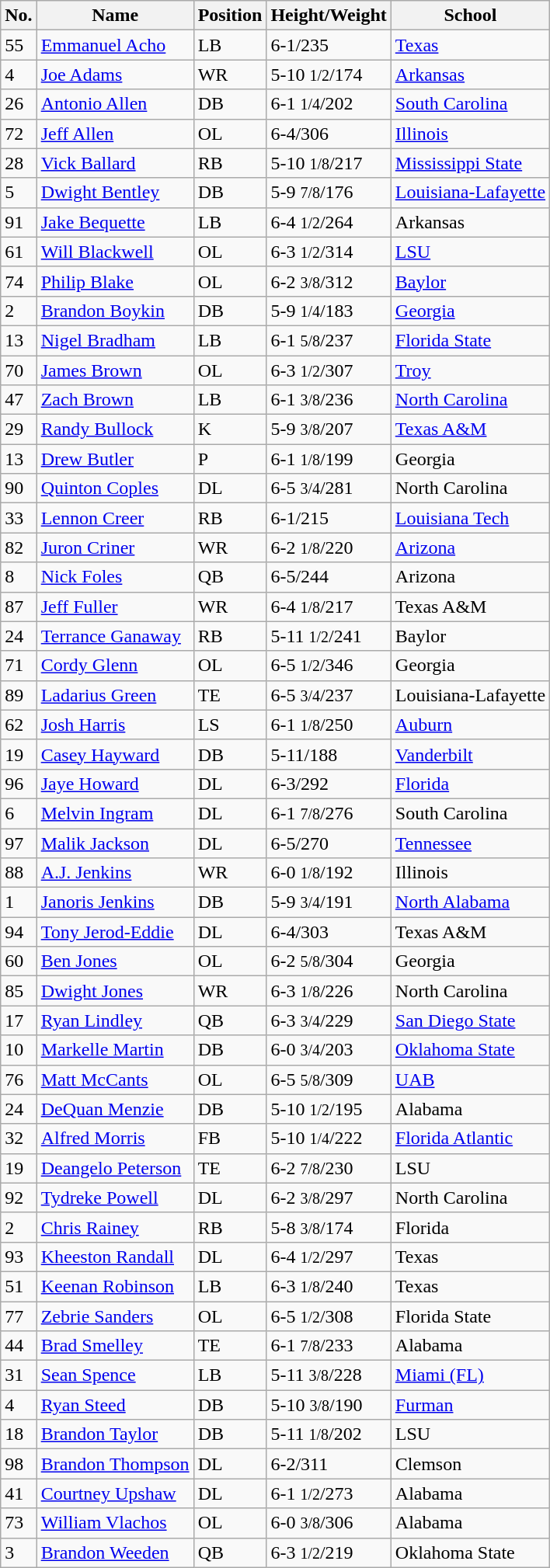<table class="wikitable sortable">
<tr>
<th>No.</th>
<th>Name</th>
<th>Position</th>
<th>Height/Weight</th>
<th>School</th>
</tr>
<tr>
<td>55</td>
<td><a href='#'>Emmanuel Acho</a></td>
<td>LB</td>
<td>6-1/235</td>
<td><a href='#'>Texas</a></td>
</tr>
<tr>
<td>4</td>
<td><a href='#'>Joe Adams</a></td>
<td>WR</td>
<td>5-10 <small>1/2</small>/174</td>
<td><a href='#'>Arkansas</a></td>
</tr>
<tr>
<td>26</td>
<td><a href='#'>Antonio Allen</a></td>
<td>DB</td>
<td>6-1 <small>1/4</small>/202</td>
<td><a href='#'>South Carolina</a></td>
</tr>
<tr>
<td>72</td>
<td><a href='#'>Jeff Allen</a></td>
<td>OL</td>
<td>6-4/306</td>
<td><a href='#'>Illinois</a></td>
</tr>
<tr>
<td>28</td>
<td><a href='#'>Vick Ballard</a></td>
<td>RB</td>
<td>5-10 <small>1/8</small>/217</td>
<td><a href='#'>Mississippi State</a></td>
</tr>
<tr>
<td>5</td>
<td><a href='#'>Dwight Bentley</a></td>
<td>DB</td>
<td>5-9 <small>7/8</small>/176</td>
<td><a href='#'>Louisiana-Lafayette</a></td>
</tr>
<tr>
<td>91</td>
<td><a href='#'>Jake Bequette</a></td>
<td>LB</td>
<td>6-4 <small>1/2</small>/264</td>
<td>Arkansas</td>
</tr>
<tr>
<td>61</td>
<td><a href='#'>Will Blackwell</a></td>
<td>OL</td>
<td>6-3 <small>1/2</small>/314</td>
<td><a href='#'>LSU</a></td>
</tr>
<tr>
<td>74</td>
<td><a href='#'>Philip Blake</a></td>
<td>OL</td>
<td>6-2 <small>3/8</small>/312</td>
<td><a href='#'>Baylor</a></td>
</tr>
<tr>
<td>2</td>
<td><a href='#'>Brandon Boykin</a></td>
<td>DB</td>
<td>5-9 <small>1/4</small>/183</td>
<td><a href='#'>Georgia</a></td>
</tr>
<tr>
<td>13</td>
<td><a href='#'>Nigel Bradham</a></td>
<td>LB</td>
<td>6-1 <small>5/8</small>/237</td>
<td><a href='#'>Florida State</a></td>
</tr>
<tr>
<td>70</td>
<td><a href='#'>James Brown</a></td>
<td>OL</td>
<td>6-3 <small>1/2</small>/307</td>
<td><a href='#'>Troy</a></td>
</tr>
<tr>
<td>47</td>
<td><a href='#'>Zach Brown</a></td>
<td>LB</td>
<td>6-1 <small>3/8</small>/236</td>
<td><a href='#'>North Carolina</a></td>
</tr>
<tr>
<td>29</td>
<td><a href='#'>Randy Bullock</a></td>
<td>K</td>
<td>5-9 <small>3/8</small>/207</td>
<td><a href='#'>Texas A&M</a></td>
</tr>
<tr>
<td>13</td>
<td><a href='#'>Drew Butler</a></td>
<td>P</td>
<td>6-1 <small>1/8</small>/199</td>
<td>Georgia</td>
</tr>
<tr>
<td>90</td>
<td><a href='#'>Quinton Coples</a></td>
<td>DL</td>
<td>6-5 <small>3/4</small>/281</td>
<td>North Carolina</td>
</tr>
<tr>
<td>33</td>
<td><a href='#'>Lennon Creer</a></td>
<td>RB</td>
<td>6-1/215</td>
<td><a href='#'>Louisiana Tech</a></td>
</tr>
<tr>
<td>82</td>
<td><a href='#'>Juron Criner</a></td>
<td>WR</td>
<td>6-2 <small>1/8</small>/220</td>
<td><a href='#'>Arizona</a></td>
</tr>
<tr>
<td>8</td>
<td><a href='#'>Nick Foles</a></td>
<td>QB</td>
<td>6-5/244</td>
<td>Arizona</td>
</tr>
<tr>
<td>87</td>
<td><a href='#'>Jeff Fuller</a></td>
<td>WR</td>
<td>6-4 <small>1/8</small>/217</td>
<td>Texas A&M</td>
</tr>
<tr>
<td>24</td>
<td><a href='#'>Terrance Ganaway</a></td>
<td>RB</td>
<td>5-11 <small>1/2</small>/241</td>
<td>Baylor</td>
</tr>
<tr>
<td>71</td>
<td><a href='#'>Cordy Glenn</a></td>
<td>OL</td>
<td>6-5 <small>1/2</small>/346</td>
<td>Georgia</td>
</tr>
<tr>
<td>89</td>
<td><a href='#'>Ladarius Green</a></td>
<td>TE</td>
<td>6-5 <small>3/4</small>/237</td>
<td>Louisiana-Lafayette</td>
</tr>
<tr>
<td>62</td>
<td><a href='#'>Josh Harris</a></td>
<td>LS</td>
<td>6-1 <small>1/8</small>/250</td>
<td><a href='#'>Auburn</a></td>
</tr>
<tr>
<td>19</td>
<td><a href='#'>Casey Hayward</a></td>
<td>DB</td>
<td>5-11/188</td>
<td><a href='#'>Vanderbilt</a></td>
</tr>
<tr>
<td>96</td>
<td><a href='#'>Jaye Howard</a></td>
<td>DL</td>
<td>6-3/292</td>
<td><a href='#'>Florida</a></td>
</tr>
<tr>
<td>6</td>
<td><a href='#'>Melvin Ingram</a></td>
<td>DL</td>
<td>6-1 <small>7/8</small>/276</td>
<td>South Carolina</td>
</tr>
<tr>
<td>97</td>
<td><a href='#'>Malik Jackson</a></td>
<td>DL</td>
<td>6-5/270</td>
<td><a href='#'>Tennessee</a></td>
</tr>
<tr>
<td>88</td>
<td><a href='#'>A.J. Jenkins</a></td>
<td>WR</td>
<td>6-0 <small>1/8</small>/192</td>
<td>Illinois</td>
</tr>
<tr>
<td>1</td>
<td><a href='#'>Janoris Jenkins</a></td>
<td>DB</td>
<td>5-9 <small>3/4</small>/191</td>
<td><a href='#'>North Alabama</a></td>
</tr>
<tr>
<td>94</td>
<td><a href='#'>Tony Jerod-Eddie</a></td>
<td>DL</td>
<td>6-4/303</td>
<td>Texas A&M</td>
</tr>
<tr>
<td>60</td>
<td><a href='#'>Ben Jones</a></td>
<td>OL</td>
<td>6-2 <small>5/8</small>/304</td>
<td>Georgia</td>
</tr>
<tr>
<td>85</td>
<td><a href='#'>Dwight Jones</a></td>
<td>WR</td>
<td>6-3 <small>1/8</small>/226</td>
<td>North Carolina</td>
</tr>
<tr>
<td>17</td>
<td><a href='#'>Ryan Lindley</a></td>
<td>QB</td>
<td>6-3 <small>3/4</small>/229</td>
<td><a href='#'>San Diego State</a></td>
</tr>
<tr>
<td>10</td>
<td><a href='#'>Markelle Martin</a></td>
<td>DB</td>
<td>6-0 <small>3/4</small>/203</td>
<td><a href='#'>Oklahoma State</a></td>
</tr>
<tr>
<td>76</td>
<td><a href='#'>Matt McCants</a></td>
<td>OL</td>
<td>6-5 <small>5/8</small>/309</td>
<td><a href='#'>UAB</a></td>
</tr>
<tr>
<td>24</td>
<td><a href='#'>DeQuan Menzie</a></td>
<td>DB</td>
<td>5-10 <small>1/2</small>/195</td>
<td>Alabama</td>
</tr>
<tr>
<td>32</td>
<td><a href='#'>Alfred Morris</a></td>
<td>FB</td>
<td>5-10 <small>1/4</small>/222</td>
<td><a href='#'>Florida Atlantic</a></td>
</tr>
<tr>
<td>19</td>
<td><a href='#'>Deangelo Peterson</a></td>
<td>TE</td>
<td>6-2 <small>7/8</small>/230</td>
<td>LSU</td>
</tr>
<tr>
<td>92</td>
<td><a href='#'>Tydreke Powell</a></td>
<td>DL</td>
<td>6-2 <small>3/8</small>/297</td>
<td>North Carolina</td>
</tr>
<tr>
<td>2</td>
<td><a href='#'>Chris Rainey</a></td>
<td>RB</td>
<td>5-8 <small>3/8</small>/174</td>
<td>Florida</td>
</tr>
<tr>
<td>93</td>
<td><a href='#'>Kheeston Randall</a></td>
<td>DL</td>
<td>6-4 <small>1/2</small>/297</td>
<td>Texas</td>
</tr>
<tr>
<td>51</td>
<td><a href='#'>Keenan Robinson</a></td>
<td>LB</td>
<td>6-3 <small>1/8</small>/240</td>
<td>Texas</td>
</tr>
<tr>
<td>77</td>
<td><a href='#'>Zebrie Sanders</a></td>
<td>OL</td>
<td>6-5 <small>1/2</small>/308</td>
<td>Florida State</td>
</tr>
<tr>
<td>44</td>
<td><a href='#'>Brad Smelley</a></td>
<td>TE</td>
<td>6-1 <small>7/8</small>/233</td>
<td>Alabama</td>
</tr>
<tr>
<td>31</td>
<td><a href='#'>Sean Spence</a></td>
<td>LB</td>
<td>5-11 <small>3/8</small>/228</td>
<td><a href='#'>Miami (FL)</a></td>
</tr>
<tr>
<td>4</td>
<td><a href='#'>Ryan Steed</a></td>
<td>DB</td>
<td>5-10 <small>3/8</small>/190</td>
<td><a href='#'>Furman</a></td>
</tr>
<tr>
<td>18</td>
<td><a href='#'>Brandon Taylor</a></td>
<td>DB</td>
<td>5-11 <small>1/8</small>/202</td>
<td>LSU</td>
</tr>
<tr>
<td>98</td>
<td><a href='#'>Brandon Thompson</a></td>
<td>DL</td>
<td>6-2/311</td>
<td>Clemson</td>
</tr>
<tr>
<td>41</td>
<td><a href='#'>Courtney Upshaw</a></td>
<td>DL</td>
<td>6-1 <small>1/2</small>/273</td>
<td>Alabama</td>
</tr>
<tr>
<td>73</td>
<td><a href='#'>William Vlachos</a></td>
<td>OL</td>
<td>6-0 <small>3/8</small>/306</td>
<td>Alabama</td>
</tr>
<tr>
<td>3</td>
<td><a href='#'>Brandon Weeden</a></td>
<td>QB</td>
<td>6-3 <small>1/2</small>/219</td>
<td>Oklahoma State</td>
</tr>
</table>
